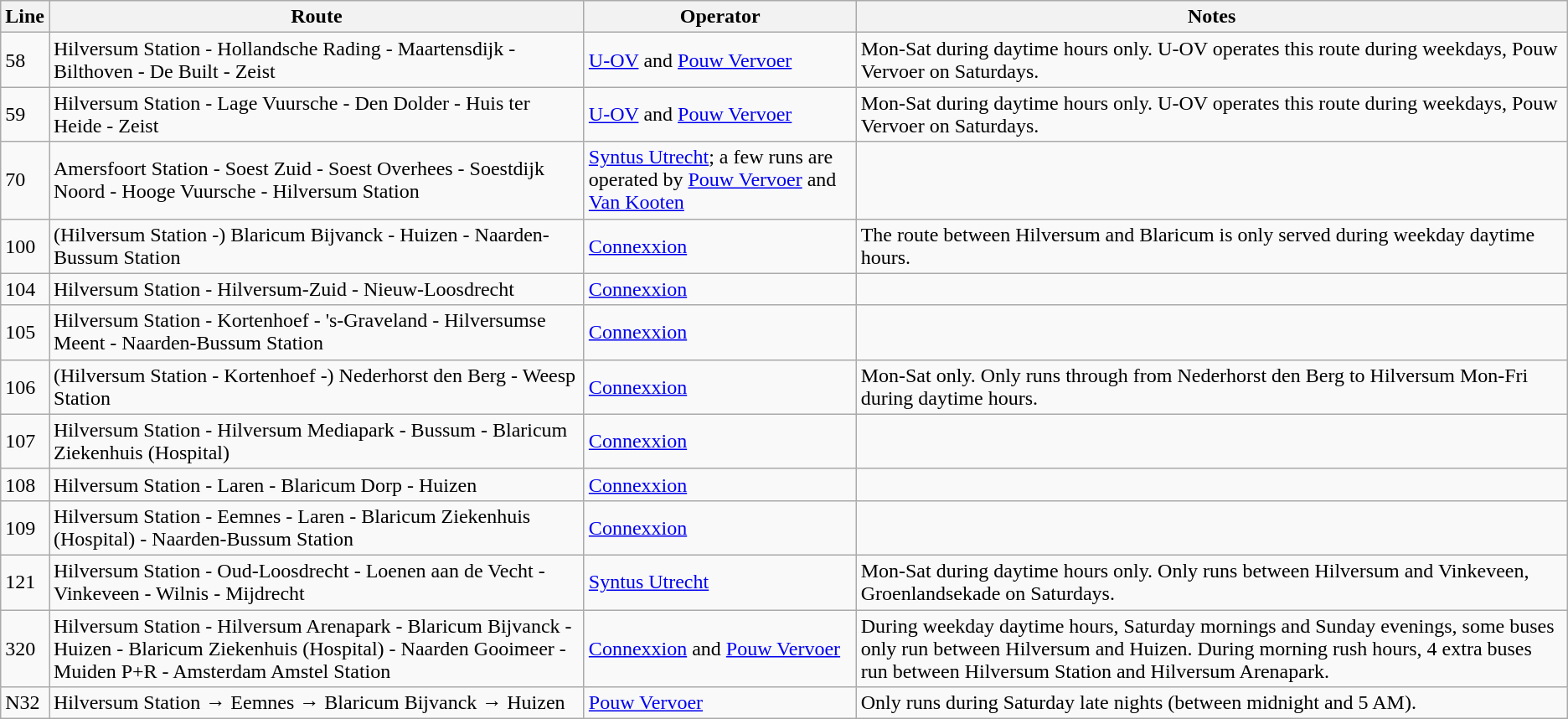<table class="wikitable">
<tr>
<th>Line</th>
<th>Route</th>
<th>Operator</th>
<th>Notes</th>
</tr>
<tr>
<td>58</td>
<td>Hilversum Station - Hollandsche Rading - Maartensdijk - Bilthoven - De Built - Zeist</td>
<td><a href='#'>U-OV</a> and <a href='#'>Pouw Vervoer</a></td>
<td>Mon-Sat during daytime hours only. U-OV operates this route during weekdays, Pouw Vervoer on Saturdays.</td>
</tr>
<tr>
<td>59</td>
<td>Hilversum Station - Lage Vuursche - Den Dolder - Huis ter Heide - Zeist</td>
<td><a href='#'>U-OV</a> and <a href='#'>Pouw Vervoer</a></td>
<td>Mon-Sat during daytime hours only. U-OV operates this route during weekdays, Pouw Vervoer on Saturdays.</td>
</tr>
<tr>
<td>70</td>
<td>Amersfoort Station - Soest Zuid - Soest Overhees - Soestdijk Noord - Hooge Vuursche - Hilversum Station</td>
<td><a href='#'>Syntus Utrecht</a>; a few runs are operated by <a href='#'>Pouw Vervoer</a> and <a href='#'>Van Kooten</a></td>
<td></td>
</tr>
<tr>
<td>100</td>
<td>(Hilversum Station -) Blaricum Bijvanck - Huizen - Naarden-Bussum Station</td>
<td><a href='#'>Connexxion</a></td>
<td>The route between Hilversum and Blaricum is only served during weekday daytime hours.</td>
</tr>
<tr>
<td>104</td>
<td>Hilversum Station - Hilversum-Zuid - Nieuw-Loosdrecht</td>
<td><a href='#'>Connexxion</a></td>
<td></td>
</tr>
<tr>
<td>105</td>
<td>Hilversum Station - Kortenhoef - 's-Graveland - Hilversumse Meent - Naarden-Bussum Station</td>
<td><a href='#'>Connexxion</a></td>
<td></td>
</tr>
<tr>
<td>106</td>
<td>(Hilversum Station - Kortenhoef -) Nederhorst den Berg - Weesp Station</td>
<td><a href='#'>Connexxion</a></td>
<td>Mon-Sat only. Only runs through from Nederhorst den Berg to Hilversum Mon-Fri during daytime hours.</td>
</tr>
<tr>
<td>107</td>
<td>Hilversum Station - Hilversum Mediapark - Bussum - Blaricum Ziekenhuis (Hospital)</td>
<td><a href='#'>Connexxion</a></td>
<td></td>
</tr>
<tr>
<td>108</td>
<td>Hilversum Station - Laren - Blaricum Dorp - Huizen</td>
<td><a href='#'>Connexxion</a></td>
<td></td>
</tr>
<tr>
<td>109</td>
<td>Hilversum Station - Eemnes - Laren - Blaricum Ziekenhuis (Hospital) - Naarden-Bussum Station</td>
<td><a href='#'>Connexxion</a></td>
<td></td>
</tr>
<tr>
<td>121</td>
<td>Hilversum Station - Oud-Loosdrecht - Loenen aan de Vecht - Vinkeveen - Wilnis - Mijdrecht</td>
<td><a href='#'>Syntus Utrecht</a></td>
<td>Mon-Sat during daytime hours only. Only runs between Hilversum and Vinkeveen, Groenlandsekade on Saturdays.</td>
</tr>
<tr>
<td>320</td>
<td>Hilversum Station - Hilversum Arenapark - Blaricum Bijvanck - Huizen - Blaricum Ziekenhuis (Hospital) - Naarden Gooimeer - Muiden P+R - Amsterdam Amstel Station</td>
<td><a href='#'>Connexxion</a> and <a href='#'>Pouw Vervoer</a></td>
<td>During weekday daytime hours, Saturday mornings and Sunday evenings, some buses only run between Hilversum and Huizen. During morning rush hours, 4 extra buses run between Hilversum Station and Hilversum Arenapark.</td>
</tr>
<tr>
<td>N32</td>
<td>Hilversum Station → Eemnes → Blaricum Bijvanck → Huizen</td>
<td><a href='#'>Pouw Vervoer</a></td>
<td>Only runs during Saturday late nights (between midnight and 5 AM).</td>
</tr>
</table>
